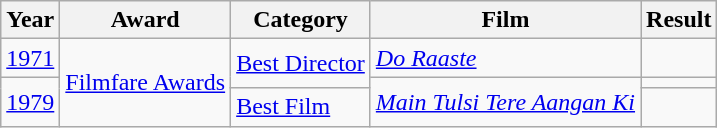<table class="wikitable">
<tr>
<th>Year</th>
<th>Award</th>
<th>Category</th>
<th>Film</th>
<th>Result</th>
</tr>
<tr>
<td><a href='#'>1971</a></td>
<td rowspan="3"><a href='#'>Filmfare Awards</a></td>
<td rowspan="2"><a href='#'>Best Director</a></td>
<td><em><a href='#'>Do Raaste</a></em></td>
<td></td>
</tr>
<tr>
<td rowspan="2"><a href='#'>1979</a></td>
<td rowspan="2"><em><a href='#'>Main Tulsi Tere Aangan Ki</a></em></td>
<td></td>
</tr>
<tr>
<td><a href='#'>Best Film</a></td>
<td></td>
</tr>
</table>
